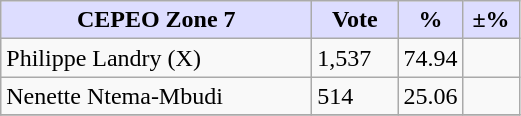<table class="wikitable">
<tr>
<th style="background:#DDDDFF" width="200px">CEPEO Zone 7</th>
<th style="background:#DDDDFF" width="50px">Vote</th>
<th style="background:#DDDDFF" width="30px">%</th>
<th style="background:#DDDDFF" width="30px">±%</th>
</tr>
<tr>
<td>Philippe Landry (X)</td>
<td>1,537</td>
<td>74.94</td>
<td></td>
</tr>
<tr>
<td>Nenette Ntema-Mbudi</td>
<td>514</td>
<td>25.06</td>
<td></td>
</tr>
<tr>
</tr>
</table>
